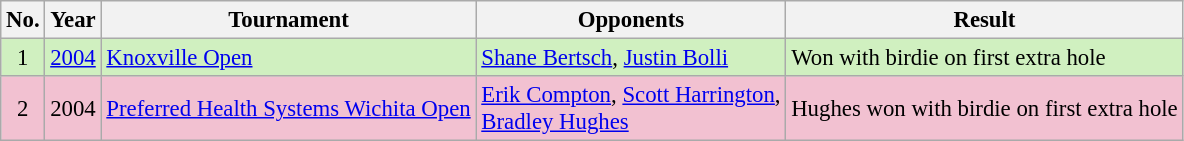<table class="wikitable" style="font-size:95%;">
<tr>
<th>No.</th>
<th>Year</th>
<th>Tournament</th>
<th>Opponents</th>
<th>Result</th>
</tr>
<tr style="background:#D0F0C0;">
<td align=center>1</td>
<td><a href='#'>2004</a></td>
<td><a href='#'>Knoxville Open</a></td>
<td> <a href='#'>Shane Bertsch</a>,  <a href='#'>Justin Bolli</a></td>
<td>Won with birdie on first extra hole</td>
</tr>
<tr style="background:#F2C1D1;">
<td align=center>2</td>
<td>2004</td>
<td><a href='#'>Preferred Health Systems Wichita Open</a></td>
<td> <a href='#'>Erik Compton</a>,  <a href='#'>Scott Harrington</a>,<br> <a href='#'>Bradley Hughes</a></td>
<td>Hughes won with birdie on first extra hole</td>
</tr>
</table>
